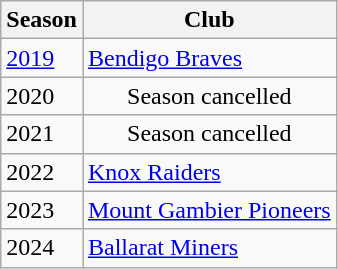<table class="wikitable">
<tr>
<th>Season</th>
<th>Club</th>
</tr>
<tr>
<td><a href='#'>2019</a></td>
<td><a href='#'>Bendigo Braves</a></td>
</tr>
<tr>
<td>2020</td>
<td colspan="2" style="text-align:center;">Season cancelled</td>
</tr>
<tr>
<td>2021</td>
<td colspan="2" style="text-align:center;">Season cancelled</td>
</tr>
<tr>
<td>2022</td>
<td><a href='#'>Knox Raiders</a></td>
</tr>
<tr>
<td>2023</td>
<td><a href='#'>Mount Gambier Pioneers</a></td>
</tr>
<tr>
<td>2024</td>
<td><a href='#'>Ballarat Miners</a></td>
</tr>
</table>
